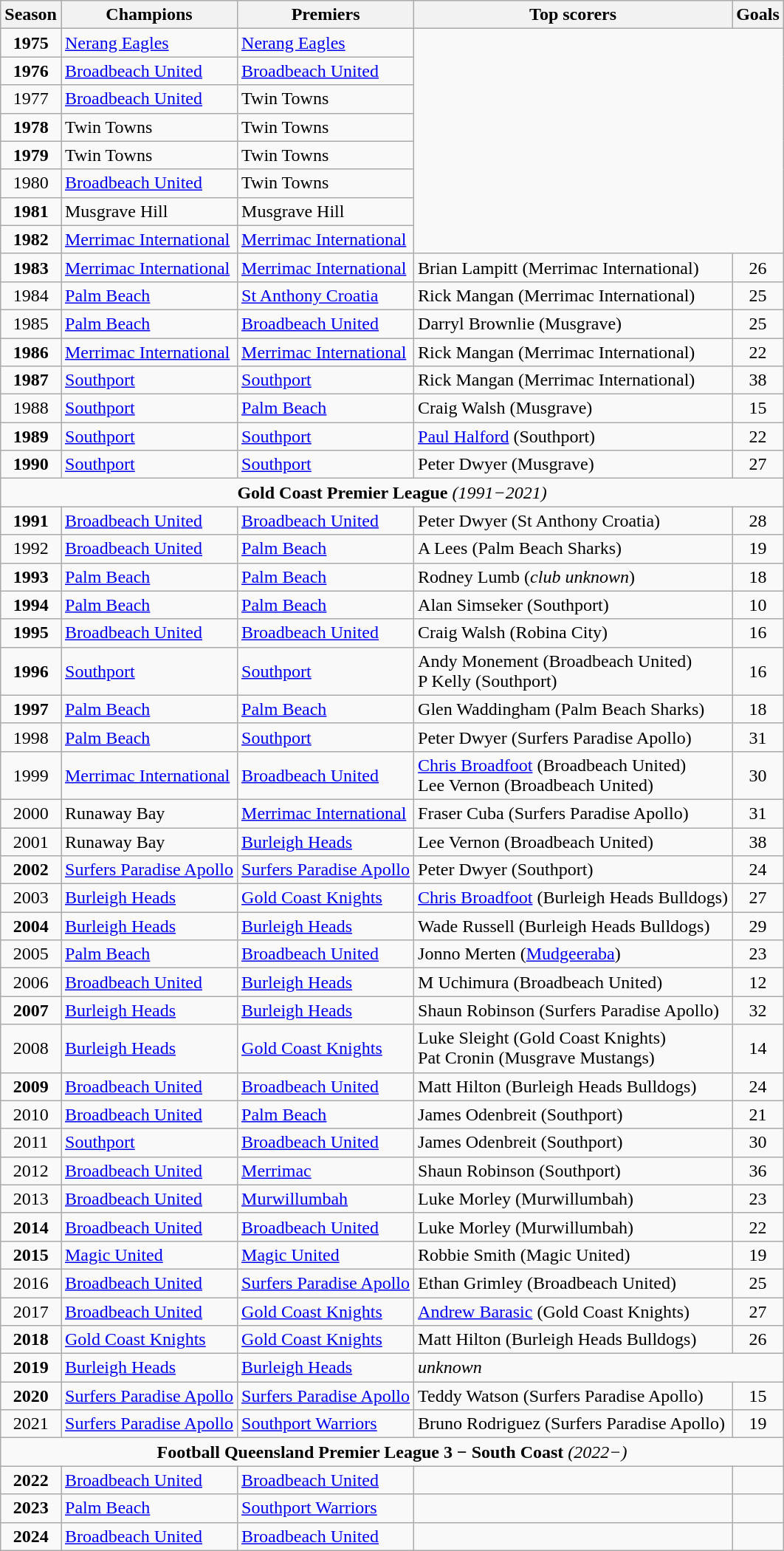<table class="wikitable sortable">
<tr>
<th>Season</th>
<th>Champions</th>
<th>Premiers</th>
<th>Top scorers</th>
<th>Goals</th>
</tr>
<tr>
<td style="text-align:center;"><strong>1975</strong></td>
<td><a href='#'>Nerang Eagles</a></td>
<td><a href='#'>Nerang Eagles</a></td>
<td colspan="2" rowspan="8"></td>
</tr>
<tr>
<td style="text-align:center;"><strong>1976</strong></td>
<td><a href='#'>Broadbeach United</a></td>
<td><a href='#'>Broadbeach United</a></td>
</tr>
<tr>
<td style="text-align:center;">1977</td>
<td><a href='#'>Broadbeach United</a></td>
<td>Twin Towns</td>
</tr>
<tr>
<td style="text-align:center;"><strong>1978</strong></td>
<td>Twin Towns</td>
<td>Twin Towns</td>
</tr>
<tr>
<td style="text-align:center;"><strong>1979</strong></td>
<td>Twin Towns</td>
<td>Twin Towns</td>
</tr>
<tr>
<td style="text-align:center;">1980</td>
<td><a href='#'>Broadbeach United</a></td>
<td>Twin Towns</td>
</tr>
<tr>
<td style="text-align:center;"><strong>1981</strong></td>
<td>Musgrave Hill</td>
<td>Musgrave Hill</td>
</tr>
<tr>
<td style="text-align:center;"><strong>1982</strong></td>
<td><a href='#'>Merrimac International</a></td>
<td><a href='#'>Merrimac International</a></td>
</tr>
<tr>
<td style="text-align:center;"><strong>1983</strong></td>
<td><a href='#'>Merrimac International</a></td>
<td><a href='#'>Merrimac International</a></td>
<td>Brian Lampitt (Merrimac International)</td>
<td style="text-align:center;">26</td>
</tr>
<tr>
<td style="text-align:center;">1984</td>
<td><a href='#'>Palm Beach</a></td>
<td><a href='#'>St Anthony Croatia</a></td>
<td>Rick Mangan (Merrimac International)</td>
<td style="text-align:center;">25</td>
</tr>
<tr>
<td style="text-align:center;">1985</td>
<td><a href='#'>Palm Beach</a></td>
<td><a href='#'>Broadbeach United</a></td>
<td>Darryl Brownlie (Musgrave)</td>
<td style="text-align:center;">25</td>
</tr>
<tr>
<td style="text-align:center;"><strong>1986</strong></td>
<td><a href='#'>Merrimac International</a></td>
<td><a href='#'>Merrimac International</a></td>
<td>Rick Mangan (Merrimac International)</td>
<td style="text-align:center;">22</td>
</tr>
<tr>
<td style="text-align:center;"><strong>1987</strong></td>
<td><a href='#'>Southport</a></td>
<td><a href='#'>Southport</a></td>
<td>Rick Mangan (Merrimac International)</td>
<td style="text-align:center;">38</td>
</tr>
<tr>
<td style="text-align:center;">1988</td>
<td><a href='#'>Southport</a></td>
<td><a href='#'>Palm Beach</a></td>
<td>Craig Walsh (Musgrave)</td>
<td style="text-align:center;">15</td>
</tr>
<tr>
<td style="text-align:center;"><strong>1989</strong></td>
<td><a href='#'>Southport</a></td>
<td><a href='#'>Southport</a></td>
<td> <a href='#'>Paul Halford</a> (Southport)</td>
<td style="text-align:center;">22</td>
</tr>
<tr>
<td style="text-align:center;"><strong>1990</strong></td>
<td><a href='#'>Southport</a></td>
<td><a href='#'>Southport</a></td>
<td> Peter Dwyer (Musgrave)</td>
<td style="text-align:center;">27</td>
</tr>
<tr>
<td colspan="5"style="text-align:center;"><strong>Gold Coast Premier League</strong> <em>(1991−2021)</em></td>
</tr>
<tr>
<td style="text-align:center;"><strong>1991</strong></td>
<td><a href='#'>Broadbeach United</a></td>
<td><a href='#'>Broadbeach United</a></td>
<td> Peter Dwyer (St Anthony Croatia)</td>
<td style="text-align:center;">28</td>
</tr>
<tr>
<td style="text-align:center;">1992</td>
<td><a href='#'>Broadbeach United</a></td>
<td><a href='#'>Palm Beach</a></td>
<td>A Lees (Palm Beach Sharks)</td>
<td style="text-align:center;">19</td>
</tr>
<tr>
<td style="text-align:center;"><strong>1993</strong></td>
<td><a href='#'>Palm Beach</a></td>
<td><a href='#'>Palm Beach</a></td>
<td>Rodney Lumb (<em>club</em> <em>unknown</em>)</td>
<td style="text-align:center;">18</td>
</tr>
<tr>
<td style="text-align:center;"><strong>1994</strong></td>
<td><a href='#'>Palm Beach</a></td>
<td><a href='#'>Palm Beach</a></td>
<td>Alan Simseker (Southport)</td>
<td style="text-align:center;">10</td>
</tr>
<tr>
<td style="text-align:center;"><strong>1995</strong></td>
<td><a href='#'>Broadbeach United</a></td>
<td><a href='#'>Broadbeach United</a></td>
<td>Craig Walsh (Robina City)</td>
<td style="text-align:center;">16</td>
</tr>
<tr>
<td style="text-align:center;"><strong>1996</strong></td>
<td><a href='#'>Southport</a></td>
<td><a href='#'>Southport</a></td>
<td>Andy Monement (Broadbeach United)<br>P Kelly (Southport)</td>
<td style="text-align:center;">16</td>
</tr>
<tr>
<td style="text-align:center;"><strong>1997</strong></td>
<td><a href='#'>Palm Beach</a></td>
<td><a href='#'>Palm Beach</a></td>
<td>Glen Waddingham (Palm Beach Sharks)</td>
<td style="text-align:center;">18</td>
</tr>
<tr>
<td style="text-align:center;">1998</td>
<td><a href='#'>Palm Beach</a></td>
<td><a href='#'>Southport</a></td>
<td> Peter Dwyer (Surfers Paradise Apollo)</td>
<td style="text-align:center;">31</td>
</tr>
<tr>
<td style="text-align:center;">1999</td>
<td><a href='#'>Merrimac International</a></td>
<td><a href='#'>Broadbeach United</a></td>
<td> <a href='#'>Chris Broadfoot</a> (Broadbeach United)<br> Lee Vernon (Broadbeach United)</td>
<td style="text-align:center;">30</td>
</tr>
<tr>
<td style="text-align:center;">2000</td>
<td>Runaway Bay</td>
<td><a href='#'>Merrimac International</a></td>
<td> Fraser Cuba (Surfers Paradise Apollo)</td>
<td style="text-align:center;">31</td>
</tr>
<tr>
<td style="text-align:center;">2001</td>
<td>Runaway Bay</td>
<td><a href='#'>Burleigh Heads</a></td>
<td> Lee Vernon (Broadbeach United)</td>
<td style="text-align:center;">38</td>
</tr>
<tr>
<td style="text-align:center;"><strong>2002</strong></td>
<td><a href='#'>Surfers Paradise Apollo</a></td>
<td><a href='#'>Surfers Paradise Apollo</a></td>
<td> Peter Dwyer (Southport)</td>
<td style="text-align:center;">24</td>
</tr>
<tr>
<td style="text-align:center;">2003</td>
<td><a href='#'>Burleigh Heads</a></td>
<td><a href='#'>Gold Coast Knights</a></td>
<td> <a href='#'>Chris Broadfoot</a> (Burleigh Heads Bulldogs)</td>
<td style="text-align:center;">27</td>
</tr>
<tr>
<td style="text-align:center;"><strong>2004</strong></td>
<td><a href='#'>Burleigh Heads</a></td>
<td><a href='#'>Burleigh Heads</a></td>
<td> Wade Russell (Burleigh Heads Bulldogs)</td>
<td style="text-align:center;">29</td>
</tr>
<tr>
<td style="text-align:center;">2005</td>
<td><a href='#'>Palm Beach</a></td>
<td><a href='#'>Broadbeach United</a></td>
<td>Jonno Merten (<a href='#'>Mudgeeraba</a>)</td>
<td style="text-align:center;">23</td>
</tr>
<tr>
<td style="text-align:center;">2006</td>
<td><a href='#'>Broadbeach United</a></td>
<td><a href='#'>Burleigh Heads</a></td>
<td>M Uchimura (Broadbeach United)</td>
<td style="text-align:center;">12</td>
</tr>
<tr>
<td style="text-align:center;"><strong>2007</strong></td>
<td><a href='#'>Burleigh Heads</a></td>
<td><a href='#'>Burleigh Heads</a></td>
<td> Shaun Robinson (Surfers Paradise Apollo)</td>
<td style="text-align:center;">32</td>
</tr>
<tr>
<td style="text-align:center;">2008</td>
<td><a href='#'>Burleigh Heads</a></td>
<td><a href='#'>Gold Coast Knights</a></td>
<td> Luke Sleight (Gold Coast Knights)<br> Pat Cronin (Musgrave Mustangs)</td>
<td style="text-align:center;">14</td>
</tr>
<tr>
<td style="text-align:center;"><strong>2009</strong></td>
<td><a href='#'>Broadbeach United</a></td>
<td><a href='#'>Broadbeach United</a></td>
<td> Matt Hilton (Burleigh Heads Bulldogs)</td>
<td style="text-align:center;">24</td>
</tr>
<tr>
<td style="text-align:center;">2010</td>
<td><a href='#'>Broadbeach United</a></td>
<td><a href='#'>Palm Beach</a></td>
<td> James Odenbreit (Southport)</td>
<td style="text-align:center;">21</td>
</tr>
<tr>
<td style="text-align:center;">2011</td>
<td><a href='#'>Southport</a></td>
<td><a href='#'>Broadbeach United</a></td>
<td> James Odenbreit (Southport)</td>
<td style="text-align:center;">30</td>
</tr>
<tr>
<td style="text-align:center;">2012</td>
<td><a href='#'>Broadbeach United</a></td>
<td><a href='#'>Merrimac</a></td>
<td> Shaun Robinson (Southport)</td>
<td style="text-align:center;">36</td>
</tr>
<tr>
<td style="text-align:center;">2013</td>
<td><a href='#'>Broadbeach United</a></td>
<td><a href='#'>Murwillumbah</a></td>
<td> Luke Morley (Murwillumbah)</td>
<td style="text-align:center;">23</td>
</tr>
<tr>
<td style="text-align:center;"><strong>2014</strong></td>
<td><a href='#'>Broadbeach United</a></td>
<td><a href='#'>Broadbeach United</a></td>
<td> Luke Morley (Murwillumbah)</td>
<td style="text-align:center;">22</td>
</tr>
<tr>
<td style="text-align:center;"><strong>2015</strong></td>
<td><a href='#'>Magic United</a></td>
<td><a href='#'>Magic United</a></td>
<td> Robbie Smith (Magic United)</td>
<td style="text-align:center;">19</td>
</tr>
<tr>
<td style="text-align:center;">2016</td>
<td><a href='#'>Broadbeach United</a></td>
<td><a href='#'>Surfers Paradise Apollo</a></td>
<td> Ethan Grimley (Broadbeach United)</td>
<td style="text-align:center;">25</td>
</tr>
<tr>
<td style="text-align:center;">2017</td>
<td><a href='#'>Broadbeach United</a></td>
<td><a href='#'>Gold Coast Knights</a></td>
<td> <a href='#'>Andrew Barasic</a> (Gold Coast Knights)</td>
<td style="text-align:center;">27</td>
</tr>
<tr>
<td style="text-align:center;"><strong>2018</strong></td>
<td><a href='#'>Gold Coast Knights</a></td>
<td><a href='#'>Gold Coast Knights</a></td>
<td> Matt Hilton (Burleigh Heads Bulldogs)</td>
<td style="text-align:center;">26</td>
</tr>
<tr>
<td style="text-align:center;"><strong>2019</strong></td>
<td><a href='#'>Burleigh Heads</a></td>
<td><a href='#'>Burleigh Heads</a></td>
<td colspan="2"><em>unknown</em></td>
</tr>
<tr>
<td style="text-align:center;"><strong>2020</strong></td>
<td><a href='#'>Surfers Paradise Apollo</a></td>
<td><a href='#'>Surfers Paradise Apollo</a></td>
<td> Teddy Watson (Surfers Paradise Apollo)</td>
<td style="text-align:center;">15</td>
</tr>
<tr>
<td style="text-align:center;">2021</td>
<td><a href='#'>Surfers Paradise Apollo</a></td>
<td><a href='#'>Southport Warriors</a></td>
<td> Bruno Rodriguez (Surfers Paradise Apollo)</td>
<td style="text-align:center;">19</td>
</tr>
<tr>
<td colspan="5"style="text-align:center;"><strong>Football Queensland Premier League 3 − South Coast</strong> <em>(2022−)</em></td>
</tr>
<tr>
<td style="text-align:center;"><strong>2022</strong></td>
<td><a href='#'>Broadbeach United</a></td>
<td><a href='#'>Broadbeach United</a></td>
<td></td>
<td style="text-align:center;"></td>
</tr>
<tr>
<td style="text-align:center;"><strong>2023</strong></td>
<td><a href='#'>Palm Beach</a></td>
<td><a href='#'>Southport Warriors</a></td>
<td></td>
<td style="text-align:center;"></td>
</tr>
<tr>
<td style="text-align:center;"><strong>2024</strong></td>
<td><a href='#'>Broadbeach United</a></td>
<td><a href='#'>Broadbeach United</a></td>
<td></td>
<td style="text-align:center;"></td>
</tr>
</table>
